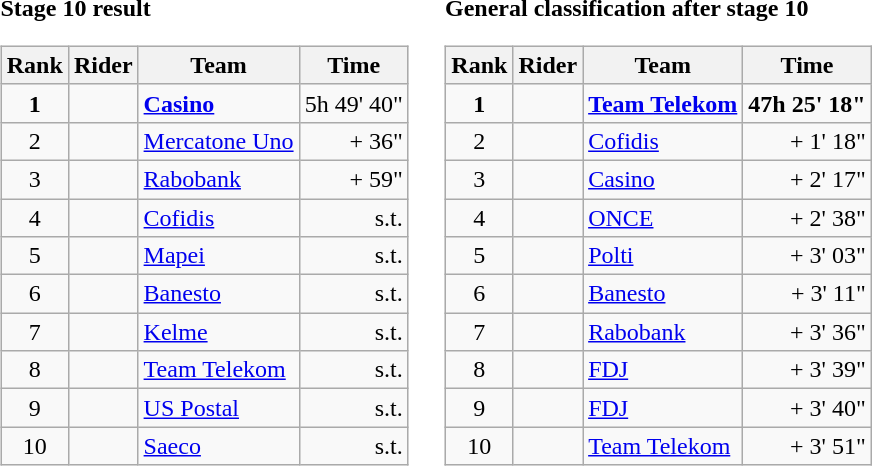<table>
<tr>
<td><strong>Stage 10 result</strong><br><table class="wikitable">
<tr>
<th scope="col">Rank</th>
<th scope="col">Rider</th>
<th scope="col">Team</th>
<th scope="col">Time</th>
</tr>
<tr>
<td style="text-align:center;"><strong>1</strong></td>
<td><strong></strong></td>
<td><strong><a href='#'>Casino</a></strong></td>
<td style="text-align:right;">5h 49' 40"</td>
</tr>
<tr>
<td style="text-align:center;">2</td>
<td></td>
<td><a href='#'>Mercatone Uno</a></td>
<td style="text-align:right;">+ 36"</td>
</tr>
<tr>
<td style="text-align:center;">3</td>
<td></td>
<td><a href='#'>Rabobank</a></td>
<td style="text-align:right;">+ 59"</td>
</tr>
<tr>
<td style="text-align:center;">4</td>
<td></td>
<td><a href='#'>Cofidis</a></td>
<td style="text-align:right;">s.t.</td>
</tr>
<tr>
<td style="text-align:center;">5</td>
<td></td>
<td><a href='#'>Mapei</a></td>
<td style="text-align:right;">s.t.</td>
</tr>
<tr>
<td style="text-align:center;">6</td>
<td></td>
<td><a href='#'>Banesto</a></td>
<td style="text-align:right;">s.t.</td>
</tr>
<tr>
<td style="text-align:center;">7</td>
<td></td>
<td><a href='#'>Kelme</a></td>
<td style="text-align:right;">s.t.</td>
</tr>
<tr>
<td style="text-align:center;">8</td>
<td></td>
<td><a href='#'>Team Telekom</a></td>
<td style="text-align:right;">s.t.</td>
</tr>
<tr>
<td style="text-align:center;">9</td>
<td></td>
<td><a href='#'>US Postal</a></td>
<td style="text-align:right;">s.t.</td>
</tr>
<tr>
<td style="text-align:center;">10</td>
<td></td>
<td><a href='#'>Saeco</a></td>
<td style="text-align:right;">s.t.</td>
</tr>
</table>
</td>
<td></td>
<td><strong>General classification after stage 10</strong><br><table class="wikitable">
<tr>
<th scope="col">Rank</th>
<th scope="col">Rider</th>
<th scope="col">Team</th>
<th scope="col">Time</th>
</tr>
<tr>
<td style="text-align:center;"><strong>1</strong></td>
<td><strong></strong> </td>
<td><strong><a href='#'>Team Telekom</a></strong></td>
<td style="text-align:right;"><strong>47h 25' 18"</strong></td>
</tr>
<tr>
<td style="text-align:center;">2</td>
<td></td>
<td><a href='#'>Cofidis</a></td>
<td style="text-align:right;">+ 1' 18"</td>
</tr>
<tr>
<td style="text-align:center;">3</td>
<td></td>
<td><a href='#'>Casino</a></td>
<td style="text-align:right;">+ 2' 17"</td>
</tr>
<tr>
<td style="text-align:center;">4</td>
<td></td>
<td><a href='#'>ONCE</a></td>
<td style="text-align:right;">+ 2' 38"</td>
</tr>
<tr>
<td style="text-align:center;">5</td>
<td></td>
<td><a href='#'>Polti</a></td>
<td style="text-align:right;">+ 3' 03"</td>
</tr>
<tr>
<td style="text-align:center;">6</td>
<td></td>
<td><a href='#'>Banesto</a></td>
<td style="text-align:right;">+ 3' 11"</td>
</tr>
<tr>
<td style="text-align:center;">7</td>
<td></td>
<td><a href='#'>Rabobank</a></td>
<td style="text-align:right;">+ 3' 36"</td>
</tr>
<tr>
<td style="text-align:center;">8</td>
<td></td>
<td><a href='#'>FDJ</a></td>
<td style="text-align:right;">+ 3' 39"</td>
</tr>
<tr>
<td style="text-align:center;">9</td>
<td></td>
<td><a href='#'>FDJ</a></td>
<td style="text-align:right;">+ 3' 40"</td>
</tr>
<tr>
<td style="text-align:center;">10</td>
<td></td>
<td><a href='#'>Team Telekom</a></td>
<td style="text-align:right;">+ 3' 51"</td>
</tr>
</table>
</td>
</tr>
</table>
